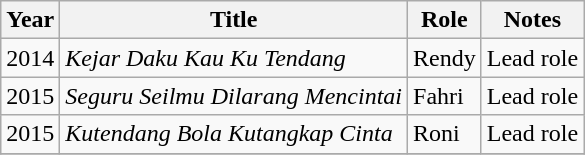<table class="wikitable">
<tr>
<th>Year</th>
<th>Title</th>
<th>Role</th>
<th>Notes</th>
</tr>
<tr>
<td>2014</td>
<td><em>Kejar Daku Kau Ku Tendang</em></td>
<td>Rendy</td>
<td>Lead role</td>
</tr>
<tr>
<td>2015</td>
<td><em>Seguru Seilmu Dilarang Mencintai</em></td>
<td>Fahri</td>
<td>Lead role</td>
</tr>
<tr>
<td>2015</td>
<td><em>Kutendang Bola Kutangkap Cinta</em></td>
<td>Roni</td>
<td>Lead role</td>
</tr>
<tr>
</tr>
</table>
